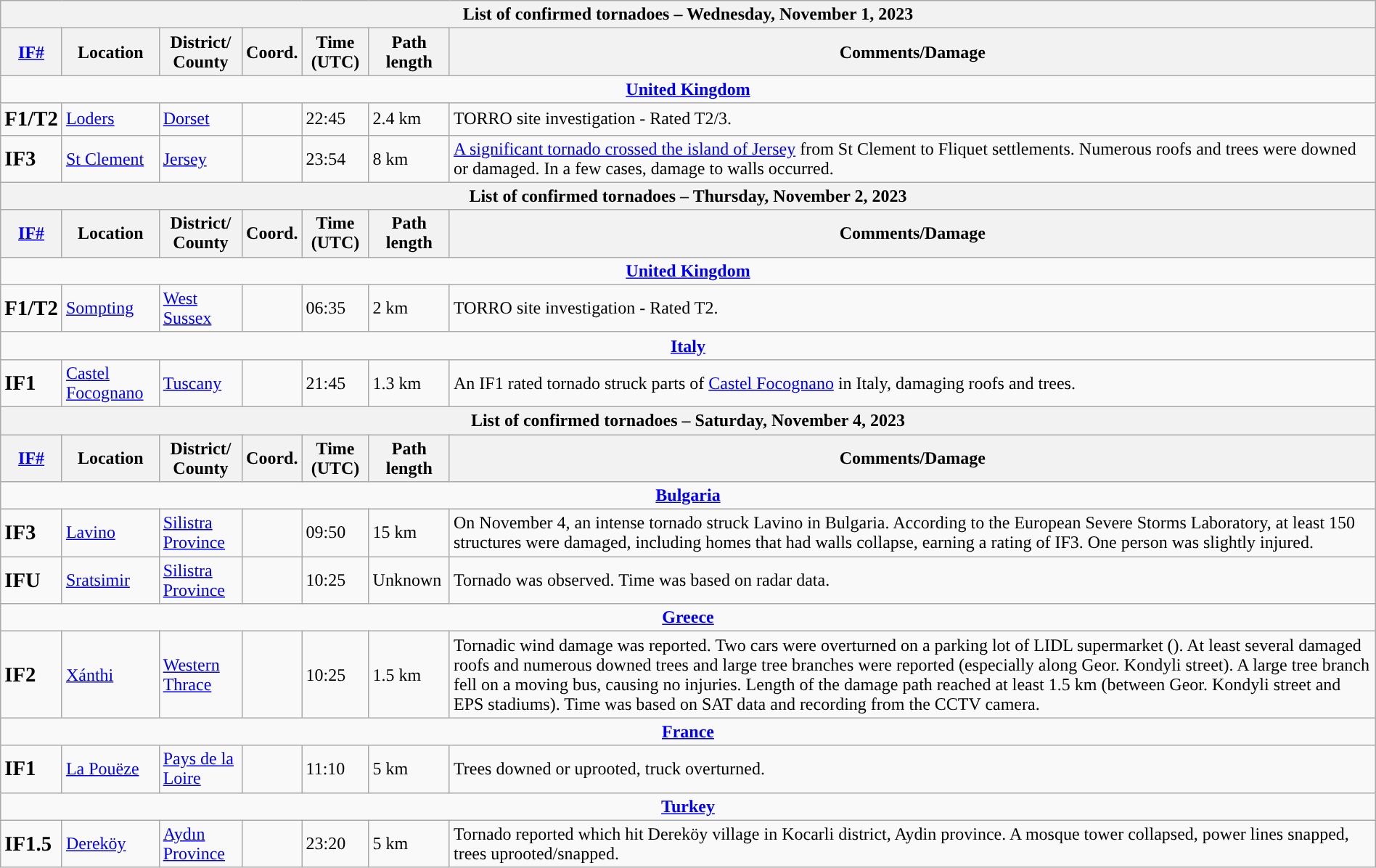<table class="wikitable collapsible" width="100%">
<tr>
<th colspan="8">List of confirmed tornadoes – Wednesday, November 1, 2023</th>
</tr>
<tr>
<th><a href='#'>IF#</a></th>
<th>Location</th>
<th>District/<br>County</th>
<th>Coord.</th>
<th>Time (UTC)</th>
<th>Path length</th>
<th>Comments/Damage</th>
</tr>
<tr>
<td colspan="8" align=center><strong><a href='#'>United Kingdom</a></strong></td>
</tr>
<tr>
<td><big><strong>F1/T2</strong></big></td>
<td><a href='#'>Loders</a></td>
<td><a href='#'>Dorset</a></td>
<td></td>
<td>22:45</td>
<td>2.4 km</td>
<td>TORRO site investigation - Rated T2/3.</td>
</tr>
<tr>
<td><big><strong>IF3</strong></big></td>
<td><a href='#'>St Clement</a></td>
<td><a href='#'>Jersey</a></td>
<td></td>
<td>23:54</td>
<td>8 km</td>
<td><a href='#'>A significant tornado crossed the island of Jersey</a> from St Clement to Fliquet settlements. Numerous roofs and trees were downed or damaged. In a few cases, damage to walls occurred.</td>
</tr>
<tr>
<th colspan="8">List of confirmed tornadoes – Thursday, November 2, 2023</th>
</tr>
<tr>
<th><a href='#'>IF#</a></th>
<th>Location</th>
<th>District/<br>County</th>
<th>Coord.</th>
<th>Time (UTC)</th>
<th>Path length</th>
<th>Comments/Damage</th>
</tr>
<tr>
<td colspan="8" align=center><strong><a href='#'>United Kingdom</a></strong></td>
</tr>
<tr>
<td><big><strong>F1/T2</strong></big></td>
<td><a href='#'>Sompting</a></td>
<td><a href='#'>West Sussex</a></td>
<td></td>
<td>06:35</td>
<td>2 km</td>
<td>TORRO site investigation - Rated T2.</td>
</tr>
<tr>
<td colspan="8" align=center><strong><a href='#'>Italy</a></strong></td>
</tr>
<tr>
<td><big><strong>IF1</strong></big></td>
<td><a href='#'>Castel Focognano</a></td>
<td><a href='#'>Tuscany</a></td>
<td></td>
<td>21:45</td>
<td>1.3 km</td>
<td>An IF1 rated tornado struck parts of <a href='#'>Castel Focognano</a> in Italy, damaging roofs and trees.</td>
</tr>
<tr>
<th colspan="8">List of confirmed tornadoes – Saturday, November 4, 2023</th>
</tr>
<tr>
<th><a href='#'>IF#</a></th>
<th>Location</th>
<th>District/<br>County</th>
<th>Coord.</th>
<th>Time (UTC)</th>
<th>Path length</th>
<th>Comments/Damage</th>
</tr>
<tr>
<td colspan="8" align=center><strong><a href='#'>Bulgaria</a></strong></td>
</tr>
<tr>
<td><big><strong>IF3</strong></big></td>
<td><a href='#'>Lavino</a></td>
<td><a href='#'>Silistra Province</a></td>
<td></td>
<td>09:50</td>
<td>15 km</td>
<td>On November 4, an intense tornado struck Lavino in Bulgaria. According to the European Severe Storms Laboratory, at least 150 structures were damaged, including homes that had walls collapse, earning a rating of IF3. One person was slightly injured.</td>
</tr>
<tr>
<td><big><strong>IFU</strong></big></td>
<td><a href='#'>Sratsimir</a></td>
<td><a href='#'>Silistra Province</a></td>
<td></td>
<td>10:25</td>
<td>Unknown</td>
<td>Tornado was observed. Time was based on radar data.</td>
</tr>
<tr>
<td colspan="8" align=center><strong><a href='#'>Greece</a></strong></td>
</tr>
<tr>
<td bgcolor=><big><strong>IF2</strong></big></td>
<td><a href='#'>Xánthi</a></td>
<td><a href='#'>Western Thrace</a></td>
<td></td>
<td>10:25</td>
<td>1.5 km</td>
<td>Tornadic wind damage was reported. Two cars were overturned on a parking lot of LIDL supermarket (). At least several damaged roofs and numerous downed trees and large tree branches were reported (especially along Geor. Kondyli street). A large tree branch fell on a moving bus, causing no injuries. Length of the damage path reached at least 1.5 km (between Geor. Kondyli street and EPS stadiums). Time was based on SAT data and recording from the CCTV camera.</td>
</tr>
<tr>
<td colspan="8" align=center><strong><a href='#'>France</a></strong></td>
</tr>
<tr>
<td bgcolor=><big><strong>IF1</strong></big></td>
<td><a href='#'>La Pouëze</a></td>
<td><a href='#'>Pays de la Loire</a></td>
<td></td>
<td>11:10</td>
<td>5 km</td>
<td>Trees downed or uprooted, truck overturned.</td>
</tr>
<tr>
<td colspan="8" align=center><strong><a href='#'>Turkey</a></strong></td>
</tr>
<tr>
<td bgcolor=><big><strong>IF1.5</strong></big></td>
<td><a href='#'>Dereköy</a></td>
<td><a href='#'>Aydın Province</a></td>
<td></td>
<td>23:20</td>
<td>5 km</td>
<td>Tornado reported which hit Dereköy village in Kocarli district, Aydin province. A mosque tower collapsed, power lines snapped, trees uprooted/snapped.</td>
</tr>
</table>
